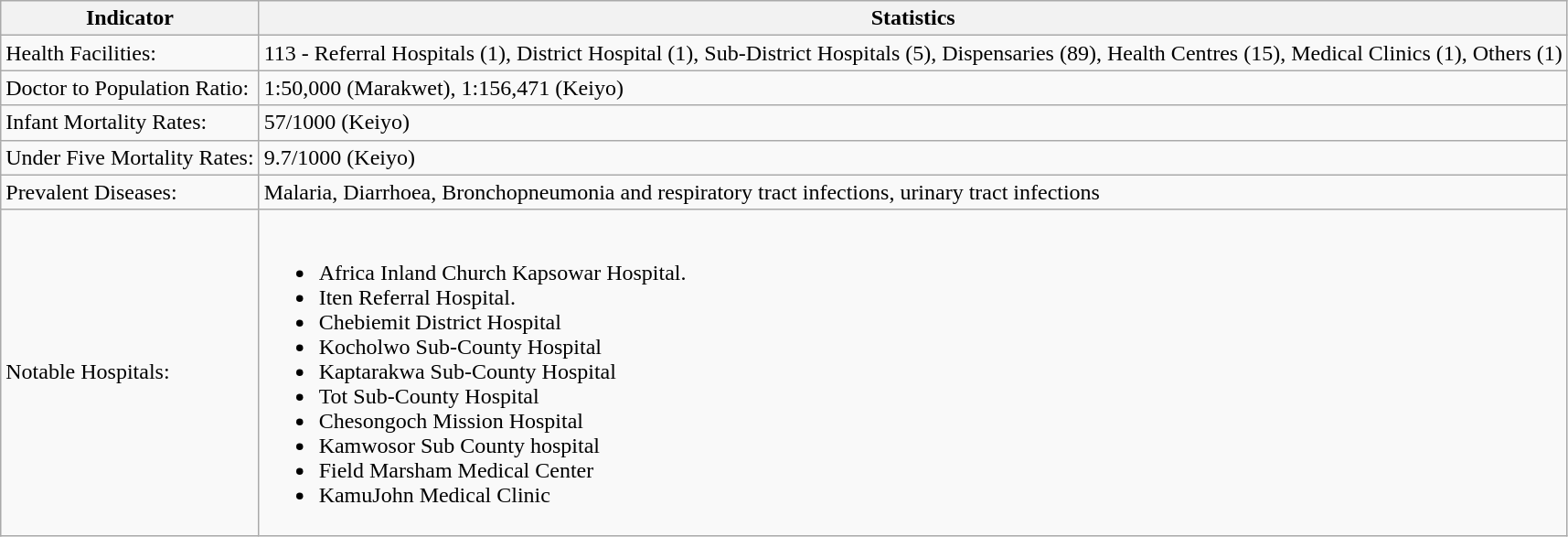<table class="wikitable">
<tr>
<th>Indicator</th>
<th>Statistics</th>
</tr>
<tr>
<td>Health Facilities:</td>
<td>113 - Referral Hospitals (1), District Hospital (1), Sub-District Hospitals (5), Dispensaries (89), Health Centres (15), Medical Clinics (1), Others (1)</td>
</tr>
<tr>
<td>Doctor to Population Ratio:</td>
<td>1:50,000 (Marakwet), 1:156,471 (Keiyo)</td>
</tr>
<tr>
<td>Infant Mortality Rates:</td>
<td>57/1000 (Keiyo)</td>
</tr>
<tr>
<td>Under Five Mortality Rates:</td>
<td>9.7/1000 (Keiyo)</td>
</tr>
<tr>
<td>Prevalent Diseases:</td>
<td>Malaria, Diarrhoea, Bronchopneumonia and respiratory tract infections, urinary tract infections</td>
</tr>
<tr>
<td>Notable Hospitals:</td>
<td><br><ul><li>Africa Inland Church Kapsowar Hospital.</li><li>Iten Referral Hospital.</li><li>Chebiemit District Hospital</li><li>Kocholwo Sub-County Hospital</li><li>Kaptarakwa Sub-County Hospital</li><li>Tot Sub-County Hospital</li><li>Chesongoch Mission Hospital</li><li>Kamwosor Sub County hospital</li><li>Field Marsham Medical Center</li><li>KamuJohn Medical Clinic</li></ul></td>
</tr>
</table>
